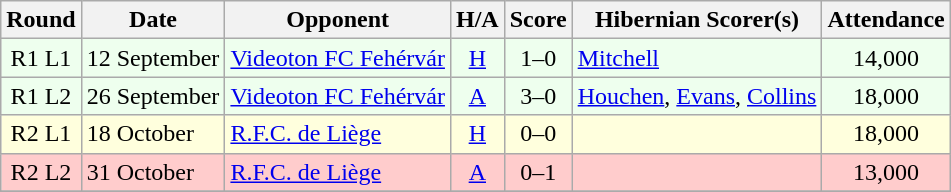<table class="wikitable" style="text-align:center">
<tr>
<th>Round</th>
<th>Date</th>
<th>Opponent</th>
<th>H/A</th>
<th>Score</th>
<th>Hibernian Scorer(s)</th>
<th>Attendance</th>
</tr>
<tr bgcolor=#EEFFEE>
<td>R1 L1</td>
<td align=left>12 September</td>
<td align=left> <a href='#'>Videoton FC Fehérvár</a></td>
<td><a href='#'>H</a></td>
<td>1–0</td>
<td align=left><a href='#'>Mitchell</a></td>
<td>14,000</td>
</tr>
<tr bgcolor=#EEFFEE>
<td>R1 L2</td>
<td align=left>26 September</td>
<td align=left> <a href='#'>Videoton FC Fehérvár</a></td>
<td><a href='#'>A</a></td>
<td>3–0</td>
<td align=left><a href='#'>Houchen</a>, <a href='#'>Evans</a>, <a href='#'>Collins</a></td>
<td>18,000</td>
</tr>
<tr bgcolor=#FFFFDD>
<td>R2 L1</td>
<td align=left>18 October</td>
<td align=left> <a href='#'>R.F.C. de Liège</a></td>
<td><a href='#'>H</a></td>
<td>0–0</td>
<td align=left></td>
<td>18,000</td>
</tr>
<tr bgcolor=#FFCCCC>
<td>R2 L2</td>
<td align=left>31 October</td>
<td align=left> <a href='#'>R.F.C. de Liège</a></td>
<td><a href='#'>A</a></td>
<td>0–1</td>
<td align=left></td>
<td>13,000</td>
</tr>
<tr>
</tr>
</table>
